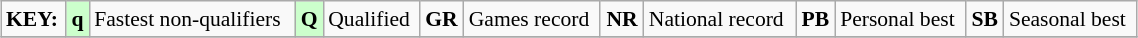<table class="wikitable" style="margin:0.5em auto; font-size:90%;position:relative;" width=60%>
<tr>
<td><strong>KEY:</strong></td>
<td bgcolor=ccffcc align=center><strong>q</strong></td>
<td>Fastest non-qualifiers</td>
<td bgcolor=ccffcc align=center><strong>Q</strong></td>
<td>Qualified</td>
<td align=center><strong>GR</strong></td>
<td>Games record</td>
<td align=center><strong>NR</strong></td>
<td>National record</td>
<td align=center><strong>PB</strong></td>
<td>Personal best</td>
<td align=center><strong>SB</strong></td>
<td>Seasonal best</td>
</tr>
<tr>
</tr>
</table>
